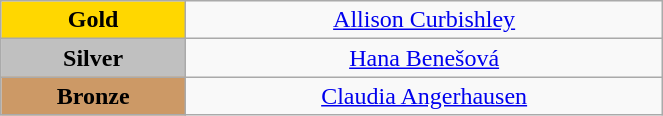<table class="wikitable" style="text-align:center; " width="35%">
<tr>
<td bgcolor="gold"><strong>Gold</strong></td>
<td><a href='#'>Allison Curbishley</a><br>  <small><em></em></small></td>
</tr>
<tr>
<td bgcolor="silver"><strong>Silver</strong></td>
<td><a href='#'>Hana Benešová</a><br>  <small><em></em></small></td>
</tr>
<tr>
<td bgcolor="CC9966"><strong>Bronze</strong></td>
<td><a href='#'>Claudia Angerhausen</a><br>  <small><em></em></small></td>
</tr>
</table>
